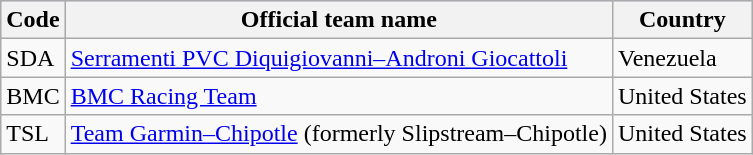<table class="wikitable">
<tr style="background:#ccccff;">
<th>Code</th>
<th>Official team name</th>
<th>Country</th>
</tr>
<tr>
<td>SDA</td>
<td><a href='#'>Serramenti PVC Diquigiovanni–Androni Giocattoli</a></td>
<td>Venezuela</td>
</tr>
<tr>
<td>BMC</td>
<td><a href='#'>BMC Racing Team</a></td>
<td>United States</td>
</tr>
<tr>
<td>TSL</td>
<td><a href='#'>Team Garmin–Chipotle</a> (formerly Slipstream–Chipotle)</td>
<td>United States</td>
</tr>
</table>
